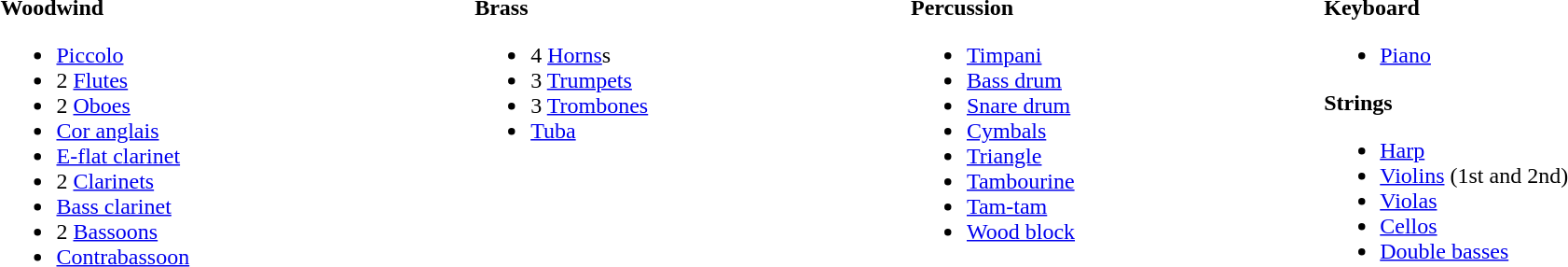<table width=100%>
<tr>
<td valign=top><strong>Woodwind</strong><br><ul><li><a href='#'>Piccolo</a></li><li>2 <a href='#'>Flutes</a></li><li>2 <a href='#'>Oboes</a></li><li><a href='#'>Cor anglais</a></li><li><a href='#'>E-flat clarinet</a></li><li>2 <a href='#'>Clarinets</a></li><li><a href='#'>Bass clarinet</a></li><li>2 <a href='#'>Bassoons</a></li><li><a href='#'>Contrabassoon</a></li></ul></td>
<td valign=top><strong>Brass</strong><br><ul><li>4 <a href='#'>Horns</a>s</li><li>3 <a href='#'>Trumpets</a></li><li>3 <a href='#'>Trombones</a></li><li><a href='#'>Tuba</a></li></ul></td>
<td valign=top><strong>Percussion</strong><br><ul><li><a href='#'>Timpani</a></li><li><a href='#'>Bass drum</a></li><li><a href='#'>Snare drum</a></li><li><a href='#'>Cymbals</a></li><li><a href='#'>Triangle</a></li><li><a href='#'>Tambourine</a></li><li><a href='#'>Tam-tam</a></li><li><a href='#'>Wood block</a></li></ul></td>
<td valign=top width=25%><strong>Keyboard</strong><br><ul><li><a href='#'>Piano</a></li></ul><strong>Strings</strong><ul><li><a href='#'>Harp</a></li><li><a href='#'>Violins</a> (1st and 2nd)</li><li><a href='#'>Violas</a></li><li><a href='#'>Cellos</a></li><li><a href='#'>Double basses</a></li></ul></td>
</tr>
</table>
